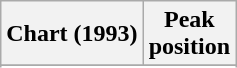<table class="wikitable sortable">
<tr>
<th align="left">Chart (1993)</th>
<th align="center">Peak<br>position</th>
</tr>
<tr>
</tr>
<tr>
</tr>
<tr>
</tr>
</table>
